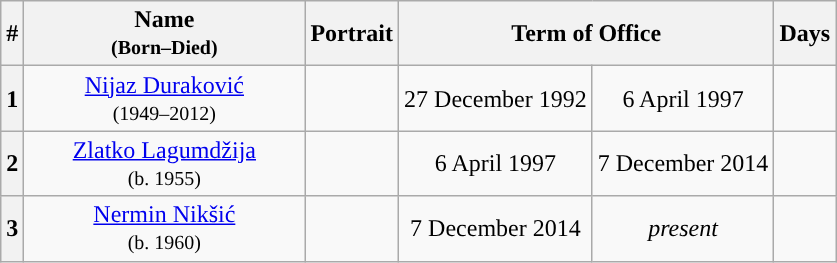<table class="wikitable" style="text-align:center">
<tr ->
<th>#</th>
<th width=180>Name<br><small>(Born–Died)</small></th>
<th>Portrait</th>
<th colspan=2>Term of Office</th>
<th>Days</th>
</tr>
<tr ->
<th align=center style="background: ">1</th>
<td><a href='#'>Nijaz Duraković</a><br><small>(1949–2012)</small></td>
<td></td>
<td>27 December 1992</td>
<td>6 April 1997</td>
<td></td>
</tr>
<tr ->
<th align=center style="background: ">2</th>
<td><a href='#'>Zlatko Lagumdžija</a><br><small>(b. 1955)</small></td>
<td></td>
<td>6 April 1997</td>
<td>7 December 2014</td>
<td></td>
</tr>
<tr ->
<th align=center style="background: ">3</th>
<td><a href='#'>Nermin Nikšić</a><br><small>(b. 1960)</small></td>
<td></td>
<td>7 December 2014</td>
<td><em>present</em></td>
<td></td>
</tr>
</table>
